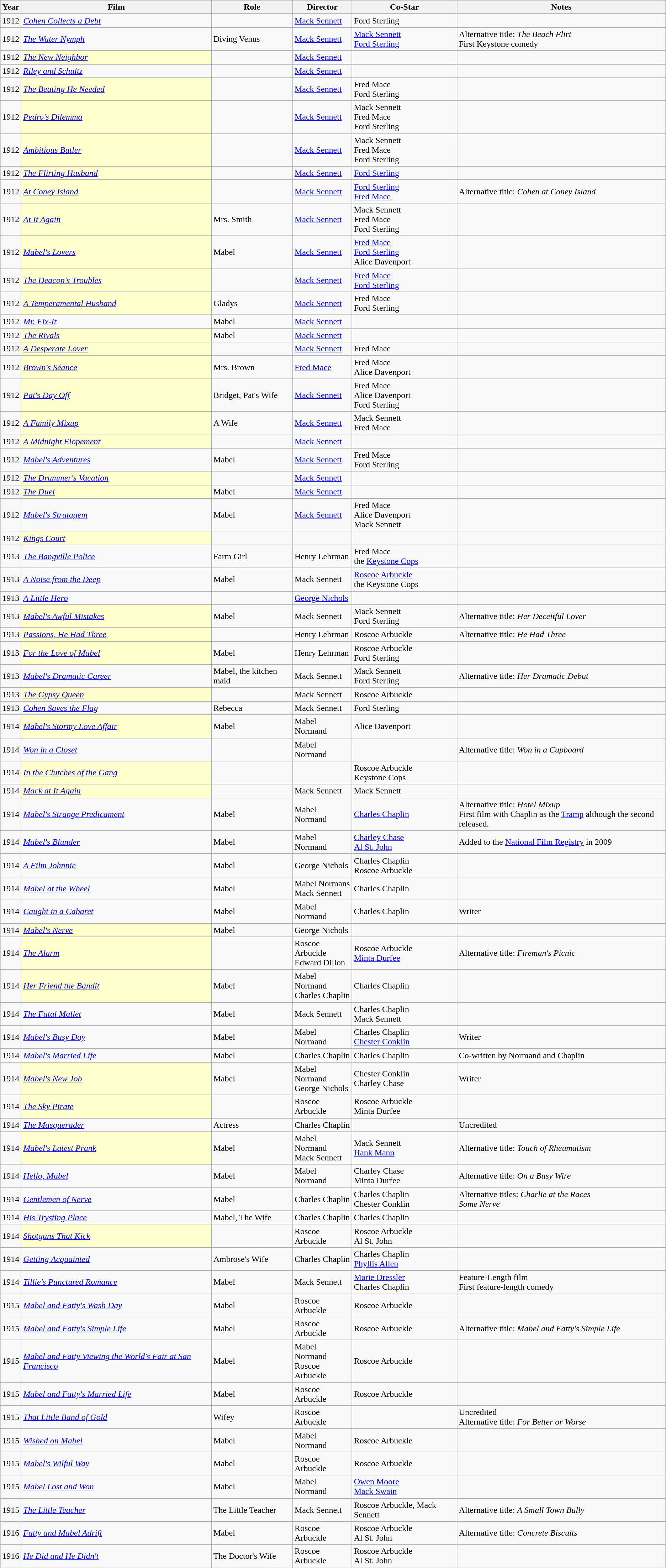<table class="wikitable sortable">
<tr>
<th>Year</th>
<th>Film</th>
<th>Role</th>
<th>Director</th>
<th>Co-Star</th>
<th class="unsortable">Notes</th>
</tr>
<tr>
<td>1912</td>
<td><em><a href='#'>Cohen Collects a Debt</a></em></td>
<td></td>
<td><a href='#'>Mack Sennett</a></td>
<td>Ford Sterling</td>
<td></td>
</tr>
<tr>
<td>1912</td>
<td><em><a href='#'>The Water Nymph</a></em></td>
<td>Diving Venus</td>
<td><a href='#'>Mack Sennett</a></td>
<td><a href='#'>Mack Sennett</a><br><a href='#'>Ford Sterling</a></td>
<td>Alternative title: <em>The Beach Flirt</em><br>First Keystone comedy</td>
</tr>
<tr>
<td>1912</td>
<td style="background:#ffc;"><em><a href='#'>The New Neighbor</a></em> </td>
<td></td>
<td><a href='#'>Mack Sennett</a></td>
<td></td>
<td></td>
</tr>
<tr>
<td>1912</td>
<td><em><a href='#'>Riley and Schultz</a></em></td>
<td></td>
<td><a href='#'>Mack Sennett</a></td>
<td></td>
<td></td>
</tr>
<tr>
<td>1912</td>
<td style="background:#ffc;"><em><a href='#'>The Beating He Needed</a></em> </td>
<td></td>
<td><a href='#'>Mack Sennett</a></td>
<td>Fred Mace <br> Ford Sterling</td>
<td></td>
</tr>
<tr>
<td>1912</td>
<td style="background:#ffc;"><em><a href='#'>Pedro's Dilemma</a></em> </td>
<td></td>
<td><a href='#'>Mack Sennett</a></td>
<td>Mack Sennett <br> Fred Mace <br> Ford Sterling</td>
<td></td>
</tr>
<tr>
<td>1912</td>
<td style="background:#ffc;"><em><a href='#'>Ambitious Butler</a></em> </td>
<td></td>
<td><a href='#'>Mack Sennett</a></td>
<td>Mack Sennett <br> Fred Mace <br> Ford Sterling</td>
<td></td>
</tr>
<tr>
<td>1912</td>
<td style="background:#ffc;"><em><a href='#'>The Flirting Husband</a></em> </td>
<td></td>
<td><a href='#'>Mack Sennett</a></td>
<td><a href='#'>Ford Sterling</a></td>
<td></td>
</tr>
<tr>
<td>1912</td>
<td style="background:#ffc;"><em><a href='#'>At Coney Island</a></em> </td>
<td></td>
<td><a href='#'>Mack Sennett</a></td>
<td><a href='#'>Ford Sterling</a><br><a href='#'>Fred Mace</a></td>
<td>Alternative title: <em>Cohen at Coney Island</em></td>
</tr>
<tr>
<td>1912</td>
<td style="background:#ffc;"><em><a href='#'>At It Again</a></em> </td>
<td>Mrs. Smith</td>
<td><a href='#'>Mack Sennett</a></td>
<td>Mack Sennett <br> Fred Mace <br> Ford Sterling</td>
<td></td>
</tr>
<tr>
<td>1912</td>
<td style="background:#ffc;"><em><a href='#'>Mabel's Lovers</a></em> </td>
<td>Mabel</td>
<td><a href='#'>Mack Sennett</a></td>
<td><a href='#'>Fred Mace</a><br><a href='#'>Ford Sterling</a> <br> Alice Davenport</td>
<td></td>
</tr>
<tr>
<td>1912</td>
<td style="background:#ffc;"><em><a href='#'>The Deacon's Troubles</a></em> </td>
<td></td>
<td><a href='#'>Mack Sennett</a></td>
<td><a href='#'>Fred Mace</a><br><a href='#'>Ford Sterling</a></td>
<td></td>
</tr>
<tr>
<td>1912</td>
<td style="background:#ffc;"><em><a href='#'>A Temperamental Husband</a></em> </td>
<td>Gladys</td>
<td><a href='#'>Mack Sennett</a></td>
<td>Fred Mace <br> Ford Sterling</td>
<td></td>
</tr>
<tr>
<td>1912</td>
<td><em><a href='#'>Mr. Fix-It</a></em></td>
<td>Mabel</td>
<td><a href='#'>Mack Sennett</a></td>
<td></td>
<td></td>
</tr>
<tr>
<td>1912</td>
<td style="background:#ffc;"><em><a href='#'>The Rivals</a></em> </td>
<td>Mabel</td>
<td><a href='#'>Mack Sennett</a></td>
<td></td>
<td></td>
</tr>
<tr>
<td>1912</td>
<td style="background:#ffc;"><em><a href='#'>A Desperate Lover</a></em> </td>
<td></td>
<td><a href='#'>Mack Sennett</a></td>
<td>Fred Mace</td>
<td></td>
</tr>
<tr>
<td>1912</td>
<td style="background:#ffc;"><em><a href='#'>Brown's Séance</a></em> </td>
<td>Mrs. Brown</td>
<td><a href='#'>Fred Mace</a></td>
<td>Fred Mace <br> Alice Davenport</td>
<td></td>
</tr>
<tr>
<td>1912</td>
<td style="background:#ffc;"><em><a href='#'>Pat's Day Off</a></em> </td>
<td>Bridget, Pat's Wife</td>
<td><a href='#'>Mack Sennett</a></td>
<td>Fred Mace <br> Alice Davenport <br> Ford Sterling</td>
<td></td>
</tr>
<tr>
<td>1912</td>
<td style="background:#ffc;"><em><a href='#'>A Family Mixup</a></em> </td>
<td>A Wife</td>
<td><a href='#'>Mack Sennett</a></td>
<td>Mack Sennett <br> Fred Mace</td>
<td></td>
</tr>
<tr>
<td>1912</td>
<td style="background:#ffc;"><em><a href='#'>A Midnight Elopement</a></em> </td>
<td></td>
<td><a href='#'>Mack Sennett</a></td>
<td></td>
<td></td>
</tr>
<tr>
<td>1912</td>
<td><em><a href='#'>Mabel's Adventures</a></em></td>
<td>Mabel</td>
<td><a href='#'>Mack Sennett</a></td>
<td>Fred Mace<br>Ford Sterling</td>
<td></td>
</tr>
<tr>
<td>1912</td>
<td style="background:#ffc;"><em><a href='#'>The Drummer's Vacation</a></em> </td>
<td></td>
<td><a href='#'>Mack Sennett</a></td>
<td></td>
<td></td>
</tr>
<tr>
<td>1912</td>
<td style="background:#ffc;"><em><a href='#'>The Duel</a></em> </td>
<td>Mabel</td>
<td><a href='#'>Mack Sennett</a></td>
<td></td>
<td></td>
</tr>
<tr>
<td>1912</td>
<td><em><a href='#'>Mabel's Stratagem</a></em></td>
<td>Mabel</td>
<td><a href='#'>Mack Sennett</a></td>
<td>Fred Mace <br> Alice Davenport <br> Mack Sennett</td>
<td></td>
</tr>
<tr>
<td>1912</td>
<td style="background:#ffc;"><em><a href='#'>Kings Court</a></em> </td>
<td></td>
<td></td>
<td></td>
<td></td>
</tr>
<tr>
<td>1913</td>
<td><em><a href='#'>The Bangville Police</a></em></td>
<td>Farm Girl</td>
<td>Henry Lehrman</td>
<td>Fred Mace<br>the <a href='#'>Keystone Cops</a></td>
<td></td>
</tr>
<tr>
<td>1913</td>
<td><em><a href='#'>A Noise from the Deep</a></em></td>
<td>Mabel</td>
<td>Mack Sennett</td>
<td><a href='#'>Roscoe Arbuckle</a><br>the Keystone Cops</td>
<td></td>
</tr>
<tr>
<td>1913</td>
<td><em><a href='#'>A Little Hero</a></em></td>
<td></td>
<td><a href='#'>George Nichols</a></td>
<td></td>
<td></td>
</tr>
<tr>
<td>1913</td>
<td style="background:#ffc;"><em><a href='#'>Mabel's Awful Mistakes</a></em> </td>
<td>Mabel</td>
<td>Mack Sennett</td>
<td>Mack Sennett<br>Ford Sterling</td>
<td>Alternative title: <em>Her Deceitful Lover</em></td>
</tr>
<tr>
<td>1913</td>
<td style="background:#ffc;"><em><a href='#'>Passions, He Had Three</a></em> </td>
<td></td>
<td>Henry Lehrman</td>
<td>Roscoe Arbuckle</td>
<td>Alternative title: <em>He Had Three</em></td>
</tr>
<tr>
<td>1913</td>
<td style="background:#ffc;"><em><a href='#'>For the Love of Mabel</a></em> </td>
<td>Mabel</td>
<td>Henry Lehrman</td>
<td>Roscoe Arbuckle<br>Ford Sterling</td>
<td></td>
</tr>
<tr>
<td>1913</td>
<td><em><a href='#'>Mabel's Dramatic Career</a></em></td>
<td>Mabel, the kitchen maid</td>
<td>Mack Sennett</td>
<td>Mack Sennett<br>Ford Sterling</td>
<td>Alternative title: <em>Her Dramatic Debut</em></td>
</tr>
<tr>
<td>1913</td>
<td style="background:#ffc;"><em><a href='#'>The Gypsy Queen</a></em> </td>
<td></td>
<td>Mack Sennett</td>
<td>Roscoe Arbuckle</td>
<td></td>
</tr>
<tr>
<td>1913</td>
<td><em><a href='#'>Cohen Saves the Flag</a></em></td>
<td>Rebecca</td>
<td>Mack Sennett</td>
<td>Ford Sterling</td>
<td></td>
</tr>
<tr>
<td>1914</td>
<td style="background:#ffc;"><em><a href='#'>Mabel's Stormy Love Affair</a></em> </td>
<td>Mabel</td>
<td>Mabel Normand</td>
<td>Alice Davenport</td>
<td></td>
</tr>
<tr>
<td>1914</td>
<td><em><a href='#'>Won in a Closet</a></em></td>
<td></td>
<td>Mabel Normand</td>
<td></td>
<td>Alternative title: <em>Won in a Cupboard</em></td>
</tr>
<tr>
<td>1914</td>
<td style="background:#ffc;"><em><a href='#'>In the Clutches of the Gang</a></em> </td>
<td></td>
<td></td>
<td>Roscoe Arbuckle<br>Keystone Cops</td>
<td></td>
</tr>
<tr>
<td>1914</td>
<td style="background:#ffc;"><em><a href='#'>Mack at It Again</a></em> </td>
<td></td>
<td>Mack Sennett</td>
<td>Mack Sennett</td>
<td></td>
</tr>
<tr>
<td>1914</td>
<td><em><a href='#'>Mabel's Strange Predicament</a></em></td>
<td>Mabel</td>
<td>Mabel Normand</td>
<td><a href='#'>Charles Chaplin</a></td>
<td>Alternative title: <em>Hotel Mixup</em><br>First film with Chaplin as the <a href='#'>Tramp</a> although the second released.</td>
</tr>
<tr>
<td>1914</td>
<td><em><a href='#'>Mabel's Blunder</a></em></td>
<td>Mabel</td>
<td>Mabel Normand</td>
<td><a href='#'>Charley Chase</a><br><a href='#'>Al St. John</a></td>
<td>Added to the <a href='#'>National Film Registry</a> in 2009</td>
</tr>
<tr>
<td>1914</td>
<td><em><a href='#'>A Film Johnnie</a></em></td>
<td>Mabel</td>
<td>George Nichols</td>
<td>Charles Chaplin<br>Roscoe Arbuckle</td>
<td></td>
</tr>
<tr>
<td>1914</td>
<td><em><a href='#'>Mabel at the Wheel</a></em></td>
<td>Mabel</td>
<td>Mabel Normans<br>Mack Sennett</td>
<td>Charles Chaplin</td>
<td></td>
</tr>
<tr>
<td>1914</td>
<td><em><a href='#'>Caught in a Cabaret</a></em></td>
<td>Mabel</td>
<td>Mabel Normand</td>
<td>Charles Chaplin</td>
<td>Writer</td>
</tr>
<tr>
<td>1914</td>
<td style="background:#ffc;"><em><a href='#'>Mabel's Nerve</a></em> </td>
<td>Mabel</td>
<td>George Nichols</td>
<td></td>
<td></td>
</tr>
<tr>
<td>1914</td>
<td style="background:#ffc;"><em><a href='#'>The Alarm</a></em> </td>
<td></td>
<td>Roscoe Arbuckle<br>Edward Dillon</td>
<td>Roscoe Arbuckle<br><a href='#'>Minta Durfee</a></td>
<td>Alternative title: <em>Fireman's Picnic</em></td>
</tr>
<tr>
<td>1914</td>
<td style="background:#ffc;"><em><a href='#'>Her Friend the Bandit</a></em> </td>
<td>Mabel</td>
<td>Mabel Normand<br>Charles Chaplin</td>
<td>Charles Chaplin</td>
<td></td>
</tr>
<tr>
<td>1914</td>
<td><em><a href='#'>The Fatal Mallet</a></em></td>
<td>Mabel</td>
<td>Mack Sennett</td>
<td>Charles Chaplin<br>Mack Sennett</td>
<td></td>
</tr>
<tr>
<td>1914</td>
<td><em><a href='#'>Mabel's Busy Day</a></em></td>
<td>Mabel</td>
<td>Mabel Normand</td>
<td>Charles Chaplin<br><a href='#'>Chester Conklin</a></td>
<td>Writer</td>
</tr>
<tr>
<td>1914</td>
<td><em><a href='#'>Mabel's Married Life</a></em></td>
<td>Mabel</td>
<td>Charles Chaplin</td>
<td>Charles Chaplin</td>
<td>Co-written by Normand and Chaplin</td>
</tr>
<tr>
<td>1914</td>
<td style="background:#ffc;"><em><a href='#'>Mabel's New Job</a></em> </td>
<td>Mabel</td>
<td>Mabel Normand<br>George Nichols</td>
<td>Chester Conklin<br>Charley Chase</td>
<td>Writer</td>
</tr>
<tr>
<td>1914</td>
<td style="background:#ffc;"><em><a href='#'>The Sky Pirate</a></em> </td>
<td></td>
<td>Roscoe Arbuckle</td>
<td>Roscoe Arbuckle<br>Minta Durfee</td>
<td></td>
</tr>
<tr>
<td>1914</td>
<td><em><a href='#'>The Masquerader</a></em></td>
<td>Actress</td>
<td>Charles Chaplin</td>
<td></td>
<td>Uncredited</td>
</tr>
<tr>
<td>1914</td>
<td style="background:#ffc;"><em><a href='#'>Mabel's Latest Prank</a></em> </td>
<td>Mabel</td>
<td>Mabel Normand<br>Mack Sennett</td>
<td>Mack Sennett<br><a href='#'>Hank Mann</a></td>
<td>Alternative title: <em>Touch of Rheumatism</em></td>
</tr>
<tr>
<td>1914</td>
<td><em><a href='#'>Hello, Mabel</a></em></td>
<td>Mabel</td>
<td>Mabel Normand</td>
<td>Charley Chase<br>Minta Durfee</td>
<td>Alternative title: <em>On a Busy Wire</em></td>
</tr>
<tr>
<td>1914</td>
<td><em><a href='#'>Gentlemen of Nerve</a></em></td>
<td>Mabel</td>
<td>Charles Chaplin</td>
<td>Charles Chaplin<br>Chester Conklin</td>
<td>Alternative titles: <em>Charlie at the Races</em><br><em>Some Nerve</em></td>
</tr>
<tr>
<td>1914</td>
<td><em><a href='#'>His Trysting Place</a></em></td>
<td>Mabel, The Wife</td>
<td>Charles Chaplin</td>
<td>Charles Chaplin</td>
<td></td>
</tr>
<tr>
<td>1914</td>
<td style="background:#ffc;"><em><a href='#'>Shotguns That Kick</a></em> </td>
<td></td>
<td>Roscoe Arbuckle</td>
<td>Roscoe Arbuckle<br>Al St. John</td>
<td></td>
</tr>
<tr>
<td>1914</td>
<td><em><a href='#'>Getting Acquainted</a></em></td>
<td>Ambrose's Wife</td>
<td>Charles Chaplin</td>
<td>Charles Chaplin<br><a href='#'>Phyllis Allen</a></td>
<td></td>
</tr>
<tr>
<td>1914</td>
<td><em><a href='#'>Tillie's Punctured Romance</a></em></td>
<td>Mabel</td>
<td>Mack Sennett</td>
<td><a href='#'>Marie Dressler</a><br>Charles Chaplin</td>
<td>Feature-Length film<br>First feature-length comedy</td>
</tr>
<tr>
<td>1915</td>
<td><em><a href='#'>Mabel and Fatty's Wash Day</a></em></td>
<td>Mabel</td>
<td>Roscoe Arbuckle</td>
<td>Roscoe Arbuckle</td>
<td></td>
</tr>
<tr>
<td>1915</td>
<td><em><a href='#'>Mabel and Fatty's Simple Life</a></em></td>
<td>Mabel</td>
<td>Roscoe Arbuckle</td>
<td>Roscoe Arbuckle</td>
<td>Alternative title: <em>Mabel and Fatty's Simple Life</em></td>
</tr>
<tr>
<td>1915</td>
<td><em><a href='#'>Mabel and Fatty Viewing the World's Fair at San Francisco</a></em></td>
<td>Mabel</td>
<td>Mabel Normand<br>Roscoe Arbuckle</td>
<td>Roscoe Arbuckle</td>
<td></td>
</tr>
<tr>
<td>1915</td>
<td><em><a href='#'>Mabel and Fatty's Married Life</a></em></td>
<td>Mabel</td>
<td>Roscoe Arbuckle</td>
<td>Roscoe Arbuckle</td>
<td></td>
</tr>
<tr>
<td>1915</td>
<td><em><a href='#'>That Little Band of Gold</a></em></td>
<td>Wifey</td>
<td>Roscoe Arbuckle</td>
<td></td>
<td>Uncredited<br>Alternative title: <em>For Better or Worse</em></td>
</tr>
<tr>
<td>1915</td>
<td><em><a href='#'>Wished on Mabel</a></em></td>
<td>Mabel</td>
<td>Mabel Normand</td>
<td>Roscoe Arbuckle</td>
<td></td>
</tr>
<tr>
<td>1915</td>
<td><em><a href='#'>Mabel's Wilful Way</a></em></td>
<td>Mabel</td>
<td>Roscoe Arbuckle</td>
<td>Roscoe Arbuckle</td>
<td></td>
</tr>
<tr>
<td>1915</td>
<td><em><a href='#'>Mabel Lost and Won</a></em></td>
<td>Mabel</td>
<td>Mabel Normand</td>
<td><a href='#'>Owen Moore</a><br><a href='#'>Mack Swain</a></td>
<td></td>
</tr>
<tr>
<td>1915</td>
<td><em><a href='#'>The Little Teacher</a></em></td>
<td>The Little Teacher</td>
<td>Mack Sennett</td>
<td>Roscoe Arbuckle, Mack Sennett</td>
<td>Alternative title: <em>A Small Town Bully</em></td>
</tr>
<tr>
<td>1916</td>
<td><em><a href='#'>Fatty and Mabel Adrift</a></em></td>
<td>Mabel</td>
<td>Roscoe Arbuckle</td>
<td>Roscoe Arbuckle<br>Al St. John</td>
<td>Alternative title: <em>Concrete Biscuits</em></td>
</tr>
<tr>
<td>1916</td>
<td><em><a href='#'>He Did and He Didn't</a></em></td>
<td>The Doctor's Wife</td>
<td>Roscoe Arbuckle</td>
<td>Roscoe Arbuckle<br>Al St. John</td>
<td></td>
</tr>
</table>
